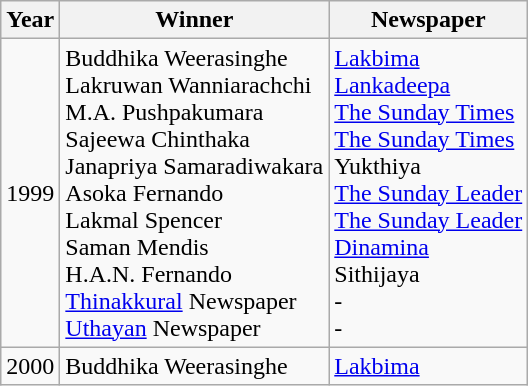<table class="wikitable sortable mw-collapsible mw-collapsed">
<tr>
<th>Year</th>
<th>Winner</th>
<th>Newspaper</th>
</tr>
<tr>
<td>1999</td>
<td>Buddhika Weerasinghe<br>Lakruwan Wanniarachchi<br>M.A. Pushpakumara<br>Sajeewa Chinthaka<br>Janapriya Samaradiwakara<br>Asoka Fernando<br>Lakmal Spencer<br>Saman Mendis<br>H.A.N. Fernando<br><a href='#'>Thinakkural</a> Newspaper<br><a href='#'>Uthayan</a> Newspaper</td>
<td><a href='#'>Lakbima</a><br><a href='#'>Lankadeepa</a><br><a href='#'>The Sunday Times</a><br><a href='#'>The Sunday Times</a><br>Yukthiya<br><a href='#'>The Sunday Leader</a><br><a href='#'>The Sunday Leader</a><br><a href='#'>Dinamina</a><br>Sithijaya<br>-<br>-</td>
</tr>
<tr>
<td>2000</td>
<td>Buddhika Weerasinghe</td>
<td><a href='#'>Lakbima</a></td>
</tr>
</table>
